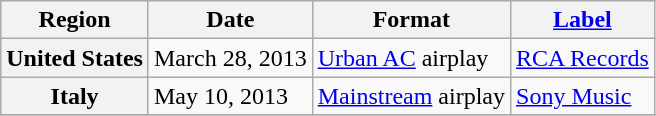<table class="wikitable plainrowheaders">
<tr>
<th scope="col">Region</th>
<th>Date</th>
<th>Format</th>
<th><a href='#'>Label</a></th>
</tr>
<tr>
<th scope="row">United States</th>
<td>March 28, 2013</td>
<td><a href='#'>Urban AC</a> airplay</td>
<td><a href='#'>RCA Records</a></td>
</tr>
<tr>
<th scope="row">Italy</th>
<td>May 10, 2013</td>
<td><a href='#'>Mainstream</a> airplay</td>
<td><a href='#'>Sony Music</a></td>
</tr>
<tr>
</tr>
</table>
